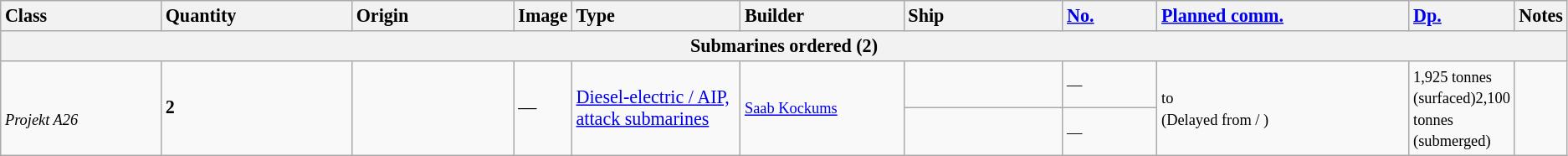<table class="wikitable" style="font-size: 92%;">
<tr>
<th style="text-align: left; width:12%;">Class</th>
<th style="text-align: left; width:14%;">Quantity</th>
<th style="text-align: left; width:12%;">Origin</th>
<th style="text-align: left">Image</th>
<th style="text-align: left; width:12%;">Type</th>
<th style="text-align: left; width:12%;">Builder</th>
<th style="text-align: left; width:12%;">Ship</th>
<th style="text-align: left; width:7%;"><a href='#'>No.</a></th>
<th style="text-align: left; width:20%;"><a href='#'>Planned comm.</a></th>
<th style="text-align: left; width:12%;"><a href='#'>Dp.</a></th>
<th style="text-align: left; width:12%;">Notes</th>
</tr>
<tr>
<th colspan="11">Submarines ordered (2)</th>
</tr>
<tr>
<td rowspan="2"><strong></strong><br><em><small>Projekt A26</small></em></td>
<td rowspan="2"><strong>2</strong></td>
<td rowspan="2"></td>
<td rowspan="2">—</td>
<td rowspan="2"><a href='#'>Diesel-electric / AIP, attack submarines</a></td>
<td rowspan="2"><small><a href='#'>Saab Kockums</a></small></td>
<td><small></small></td>
<td><small>—</small></td>
<td rowspan="2"><small> to </small><br><small>(Delayed from  / )</small></td>
<td rowspan="2"><small>1,925 tonnes (surfaced)2,100 tonnes</small> <small>(submerged)</small></td>
<td rowspan="2"></td>
</tr>
<tr>
<td><small></small></td>
<td><small>—</small></td>
</tr>
</table>
